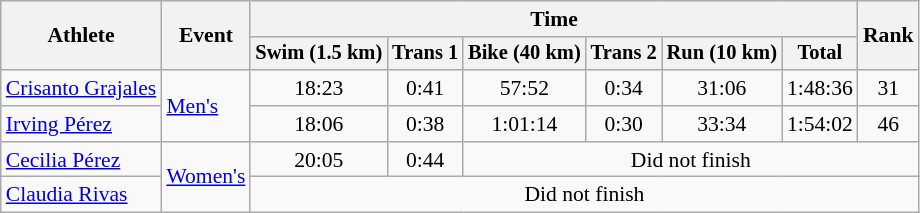<table class="wikitable" style="font-size:90%">
<tr>
<th rowspan=2>Athlete</th>
<th rowspan=2>Event</th>
<th colspan=6>Time</th>
<th rowspan=2>Rank</th>
</tr>
<tr style="font-size:95%">
<th>Swim (1.5 km)</th>
<th>Trans 1</th>
<th>Bike (40 km)</th>
<th>Trans 2</th>
<th>Run (10 km)</th>
<th>Total</th>
</tr>
<tr align=center>
<td align=left><a href='#'>Crisanto Grajales</a></td>
<td align=left rowspan=2><a href='#'>Men's</a></td>
<td>18:23</td>
<td>0:41</td>
<td>57:52</td>
<td>0:34</td>
<td>31:06</td>
<td>1:48:36</td>
<td>31</td>
</tr>
<tr align=center>
<td align=left><a href='#'>Irving Pérez</a></td>
<td>18:06</td>
<td>0:38</td>
<td>1:01:14</td>
<td>0:30</td>
<td>33:34</td>
<td>1:54:02</td>
<td>46</td>
</tr>
<tr align=center>
<td align=left><a href='#'>Cecilia Pérez</a></td>
<td align=left rowspan=2><a href='#'>Women's</a></td>
<td>20:05</td>
<td>0:44</td>
<td colspan="5">Did not finish</td>
</tr>
<tr align=center>
<td align=left><a href='#'>Claudia Rivas</a></td>
<td colspan="7">Did not finish</td>
</tr>
</table>
